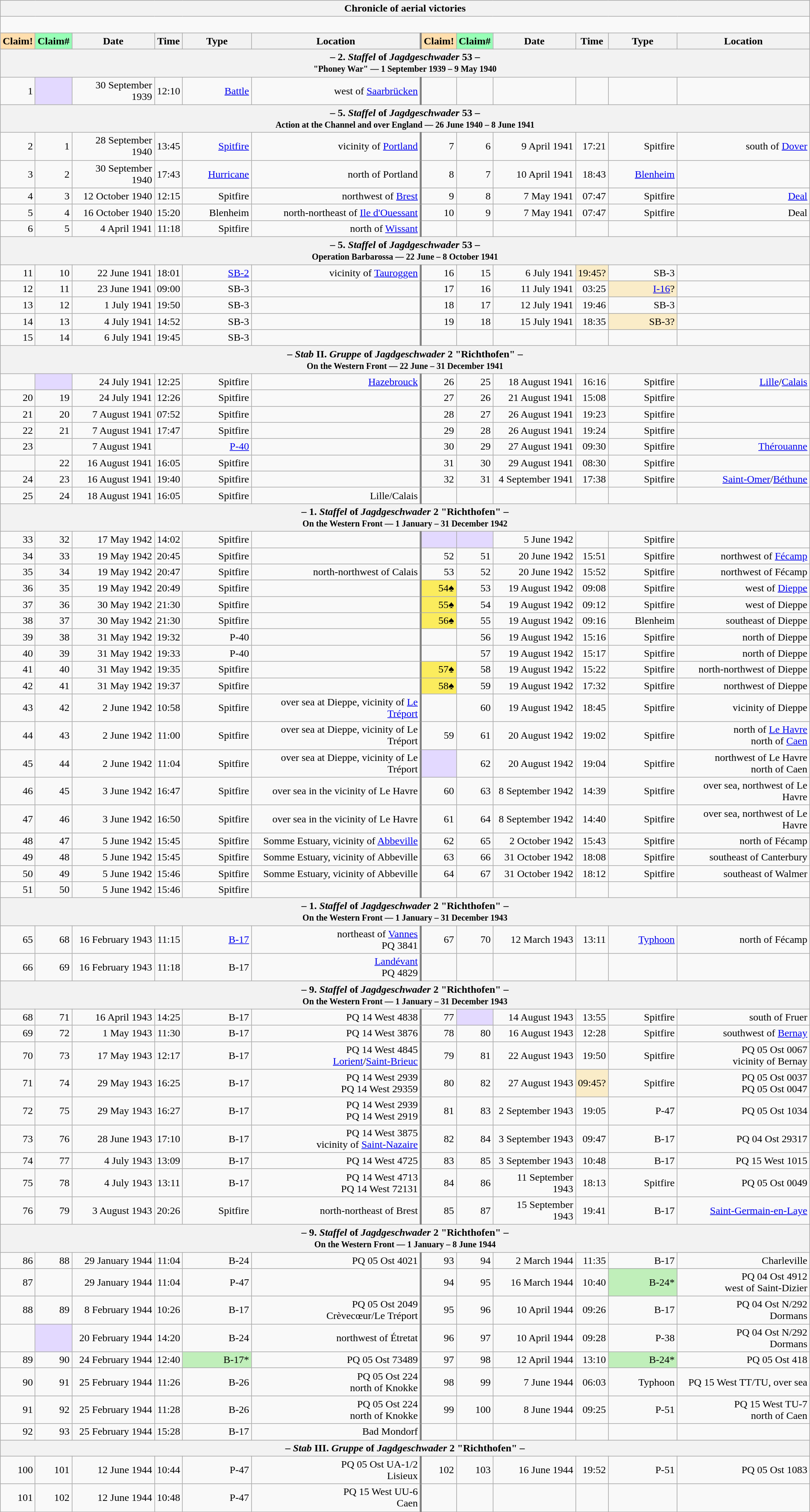<table class="wikitable plainrowheaders collapsible" style="margin-left: auto; margin-right: auto; border: none; text-align:right; width: 100%;">
<tr>
<th colspan="12">Chronicle of aerial victories</th>
</tr>
<tr>
<td colspan="12" style="text-align: left;"><br>




</td>
</tr>
<tr>
<th scope="col" style="background:#ffdead">Claim!</th>
<th scope="col" style="background:#97ffb6">Claim#</th>
<th scope="col">Date</th>
<th scope="col">Time</th>
<th scope="col" width="100px">Type</th>
<th scope="col">Location</th>
<th scope="col" style="border-left: 3px solid grey; background:#ffdead">Claim!</th>
<th scope="col" style="background:#97ffb6">Claim#</th>
<th scope="col">Date</th>
<th scope="col">Time</th>
<th scope="col" width="100px">Type</th>
<th scope="col">Location</th>
</tr>
<tr>
<th colspan="12">– 2. <em>Staffel</em> of <em>Jagdgeschwader</em> 53 –<br><small>"Phoney War" — 1 September 1939 – 9 May 1940</small></th>
</tr>
<tr>
<td>1</td>
<td style="background:#e3d9ff;"></td>
<td>30 September 1939</td>
<td>12:10</td>
<td><a href='#'>Battle</a></td>
<td>west of <a href='#'>Saarbrücken</a></td>
<td style="border-left: 3px solid grey;"></td>
<td></td>
<td></td>
<td></td>
<td></td>
<td></td>
</tr>
<tr>
<th colspan="12">– 5. <em>Staffel</em> of <em>Jagdgeschwader</em> 53 –<br><small>Action at the Channel and over England — 26 June 1940 – 8 June 1941</small></th>
</tr>
<tr>
<td>2</td>
<td>1</td>
<td>28 September 1940</td>
<td>13:45</td>
<td><a href='#'>Spitfire</a></td>
<td>vicinity of <a href='#'>Portland</a></td>
<td style="border-left: 3px solid grey;">7</td>
<td>6</td>
<td>9 April 1941</td>
<td>17:21</td>
<td>Spitfire</td>
<td>south of <a href='#'>Dover</a></td>
</tr>
<tr>
<td>3</td>
<td>2</td>
<td>30 September 1940</td>
<td>17:43</td>
<td><a href='#'>Hurricane</a></td>
<td> north of Portland</td>
<td style="border-left: 3px solid grey;">8</td>
<td>7</td>
<td>10 April 1941</td>
<td>18:43</td>
<td><a href='#'>Blenheim</a></td>
<td></td>
</tr>
<tr>
<td>4</td>
<td>3</td>
<td>12 October 1940</td>
<td>12:15</td>
<td>Spitfire</td>
<td> northwest of <a href='#'>Brest</a></td>
<td style="border-left: 3px solid grey;">9</td>
<td>8</td>
<td>7 May 1941</td>
<td>07:47</td>
<td>Spitfire</td>
<td><a href='#'>Deal</a></td>
</tr>
<tr>
<td>5</td>
<td>4</td>
<td>16 October 1940</td>
<td>15:20</td>
<td>Blenheim</td>
<td>north-northeast of <a href='#'>Ile d'Ouessant</a></td>
<td style="border-left: 3px solid grey;">10</td>
<td>9</td>
<td>7 May 1941</td>
<td>07:47</td>
<td>Spitfire</td>
<td>Deal</td>
</tr>
<tr>
<td>6</td>
<td>5</td>
<td>4 April 1941</td>
<td>11:18</td>
<td>Spitfire</td>
<td> north of <a href='#'>Wissant</a></td>
<td style="border-left: 3px solid grey;"></td>
<td></td>
<td></td>
<td></td>
<td></td>
<td></td>
</tr>
<tr>
<th colspan="12">– 5. <em>Staffel</em> of <em>Jagdgeschwader</em> 53 –<br><small>Operation Barbarossa — 22 June – 8 October 1941</small></th>
</tr>
<tr>
<td>11</td>
<td>10</td>
<td>22 June 1941</td>
<td>18:01</td>
<td><a href='#'>SB-2</a></td>
<td>vicinity of <a href='#'>Tauroggen</a></td>
<td style="border-left: 3px solid grey;">16</td>
<td>15</td>
<td>6 July 1941</td>
<td style="background:#faecc8">19:45?</td>
<td>SB-3</td>
<td></td>
</tr>
<tr>
<td>12</td>
<td>11</td>
<td>23 June 1941</td>
<td>09:00</td>
<td>SB-3</td>
<td></td>
<td style="border-left: 3px solid grey;">17</td>
<td>16</td>
<td>11 July 1941</td>
<td>03:25</td>
<td style="background:#faecc8"><a href='#'>I-16</a>?</td>
<td></td>
</tr>
<tr>
<td>13</td>
<td>12</td>
<td>1 July 1941</td>
<td>19:50</td>
<td>SB-3</td>
<td></td>
<td style="border-left: 3px solid grey;">18</td>
<td>17</td>
<td>12 July 1941</td>
<td>19:46</td>
<td>SB-3</td>
<td></td>
</tr>
<tr>
<td>14</td>
<td>13</td>
<td>4 July 1941</td>
<td>14:52</td>
<td>SB-3</td>
<td></td>
<td style="border-left: 3px solid grey;">19</td>
<td>18</td>
<td>15 July 1941</td>
<td>18:35</td>
<td style="background:#faecc8">SB-3?</td>
<td></td>
</tr>
<tr>
<td>15</td>
<td>14</td>
<td>6 July 1941</td>
<td>19:45</td>
<td>SB-3</td>
<td></td>
<td style="border-left: 3px solid grey;"></td>
<td></td>
<td></td>
<td></td>
<td></td>
<td></td>
</tr>
<tr>
<th colspan="12">– <em>Stab</em> II. <em>Gruppe</em> of <em>Jagdgeschwader</em> 2 "Richthofen" –<br><small>On the Western Front — 22 June – 31 December 1941</small></th>
</tr>
<tr>
<td></td>
<td style="background:#e3d9ff;"></td>
<td>24 July 1941</td>
<td>12:25</td>
<td>Spitfire</td>
<td><a href='#'>Hazebrouck</a></td>
<td style="border-left: 3px solid grey;">26</td>
<td>25</td>
<td>18 August 1941</td>
<td>16:16</td>
<td>Spitfire</td>
<td><a href='#'>Lille</a>/<a href='#'>Calais</a></td>
</tr>
<tr>
<td>20</td>
<td>19</td>
<td>24 July 1941</td>
<td>12:26</td>
<td>Spitfire</td>
<td></td>
<td style="border-left: 3px solid grey;">27</td>
<td>26</td>
<td>21 August 1941</td>
<td>15:08</td>
<td>Spitfire</td>
<td></td>
</tr>
<tr>
<td>21</td>
<td>20</td>
<td>7 August 1941</td>
<td>07:52</td>
<td>Spitfire</td>
<td></td>
<td style="border-left: 3px solid grey;">28</td>
<td>27</td>
<td>26 August 1941</td>
<td>19:23</td>
<td>Spitfire</td>
<td></td>
</tr>
<tr>
<td>22</td>
<td>21</td>
<td>7 August 1941</td>
<td>17:47</td>
<td>Spitfire</td>
<td></td>
<td style="border-left: 3px solid grey;">29</td>
<td>28</td>
<td>26 August 1941</td>
<td>19:24</td>
<td>Spitfire</td>
<td></td>
</tr>
<tr>
<td>23</td>
<td></td>
<td>7 August 1941</td>
<td></td>
<td><a href='#'>P-40</a></td>
<td></td>
<td style="border-left: 3px solid grey;">30</td>
<td>29</td>
<td>27 August 1941</td>
<td>09:30</td>
<td>Spitfire</td>
<td><a href='#'>Thérouanne</a></td>
</tr>
<tr>
<td></td>
<td>22</td>
<td>16 August 1941</td>
<td>16:05</td>
<td>Spitfire</td>
<td></td>
<td style="border-left: 3px solid grey;">31</td>
<td>30</td>
<td>29 August 1941</td>
<td>08:30</td>
<td>Spitfire</td>
<td></td>
</tr>
<tr>
<td>24</td>
<td>23</td>
<td>16 August 1941</td>
<td>19:40</td>
<td>Spitfire</td>
<td></td>
<td style="border-left: 3px solid grey;">32</td>
<td>31</td>
<td>4 September 1941</td>
<td>17:38</td>
<td>Spitfire</td>
<td><a href='#'>Saint-Omer</a>/<a href='#'>Béthune</a></td>
</tr>
<tr>
<td>25</td>
<td>24</td>
<td>18 August 1941</td>
<td>16:05</td>
<td>Spitfire</td>
<td>Lille/Calais</td>
<td style="border-left: 3px solid grey;"></td>
<td></td>
<td></td>
<td></td>
<td></td>
<td></td>
</tr>
<tr>
<th colspan="12">– 1. <em>Staffel</em> of <em>Jagdgeschwader</em> 2 "Richthofen" –<br><small>On the Western Front — 1 January – 31 December 1942</small></th>
</tr>
<tr>
<td>33</td>
<td>32</td>
<td>17 May 1942</td>
<td>14:02</td>
<td>Spitfire</td>
<td></td>
<td style="border-left: 3px solid grey; background:#e3d9ff;"></td>
<td style="background:#e3d9ff;"></td>
<td>5 June 1942</td>
<td></td>
<td>Spitfire</td>
<td></td>
</tr>
<tr>
<td>34</td>
<td>33</td>
<td>19 May 1942</td>
<td>20:45</td>
<td>Spitfire</td>
<td></td>
<td style="border-left: 3px solid grey;">52</td>
<td>51</td>
<td>20 June 1942</td>
<td>15:51</td>
<td>Spitfire</td>
<td>northwest of <a href='#'>Fécamp</a></td>
</tr>
<tr>
<td>35</td>
<td>34</td>
<td>19 May 1942</td>
<td>20:47</td>
<td>Spitfire</td>
<td> north-northwest of Calais</td>
<td style="border-left: 3px solid grey;">53</td>
<td>52</td>
<td>20 June 1942</td>
<td>15:52</td>
<td>Spitfire</td>
<td>northwest of Fécamp</td>
</tr>
<tr>
<td>36</td>
<td>35</td>
<td>19 May 1942</td>
<td>20:49</td>
<td>Spitfire</td>
<td></td>
<td style="border-left: 3px solid grey; background:#fbec5d;">54♠</td>
<td>53</td>
<td>19 August 1942</td>
<td>09:08</td>
<td>Spitfire</td>
<td> west of <a href='#'>Dieppe</a></td>
</tr>
<tr>
<td>37</td>
<td>36</td>
<td>30 May 1942</td>
<td>21:30</td>
<td>Spitfire</td>
<td></td>
<td style="border-left: 3px solid grey; background:#fbec5d;">55♠</td>
<td>54</td>
<td>19 August 1942</td>
<td>09:12</td>
<td>Spitfire</td>
<td> west of Dieppe</td>
</tr>
<tr>
<td>38</td>
<td>37</td>
<td>30 May 1942</td>
<td>21:30</td>
<td>Spitfire</td>
<td></td>
<td style="border-left: 3px solid grey; background:#fbec5d;">56♠</td>
<td>55</td>
<td>19 August 1942</td>
<td>09:16</td>
<td>Blenheim</td>
<td> southeast of Dieppe</td>
</tr>
<tr>
<td>39</td>
<td>38</td>
<td>31 May 1942</td>
<td>19:32</td>
<td>P-40</td>
<td></td>
<td style="border-left: 3px solid grey;"></td>
<td>56</td>
<td>19 August 1942</td>
<td>15:16</td>
<td>Spitfire</td>
<td> north of Dieppe</td>
</tr>
<tr>
<td>40</td>
<td>39</td>
<td>31 May 1942</td>
<td>19:33</td>
<td>P-40</td>
<td></td>
<td style="border-left: 3px solid grey;"></td>
<td>57</td>
<td>19 August 1942</td>
<td>15:17</td>
<td>Spitfire</td>
<td> north of Dieppe</td>
</tr>
<tr>
<td>41</td>
<td>40</td>
<td>31 May 1942</td>
<td>19:35</td>
<td>Spitfire</td>
<td></td>
<td style="border-left: 3px solid grey; background:#fbec5d;">57♠</td>
<td>58</td>
<td>19 August 1942</td>
<td>15:22</td>
<td>Spitfire</td>
<td> north-northwest of Dieppe</td>
</tr>
<tr>
<td>42</td>
<td>41</td>
<td>31 May 1942</td>
<td>19:37</td>
<td>Spitfire</td>
<td></td>
<td style="border-left: 3px solid grey; background:#fbec5d;">58♠</td>
<td>59</td>
<td>19 August 1942</td>
<td>17:32</td>
<td>Spitfire</td>
<td> northwest of Dieppe</td>
</tr>
<tr>
<td>43</td>
<td>42</td>
<td>2 June 1942</td>
<td>10:58</td>
<td>Spitfire</td>
<td>over sea at Dieppe, vicinity of <a href='#'>Le Tréport</a></td>
<td style="border-left: 3px solid grey;"></td>
<td>60</td>
<td>19 August 1942</td>
<td>18:45</td>
<td>Spitfire</td>
<td>vicinity of Dieppe</td>
</tr>
<tr>
<td>44</td>
<td>43</td>
<td>2 June 1942</td>
<td>11:00</td>
<td>Spitfire</td>
<td>over sea at Dieppe, vicinity of Le Tréport</td>
<td style="border-left: 3px solid grey;">59</td>
<td>61</td>
<td>20 August 1942</td>
<td>19:02</td>
<td>Spitfire</td>
<td> north of <a href='#'>Le Havre</a><br> north of <a href='#'>Caen</a></td>
</tr>
<tr>
<td>45</td>
<td>44</td>
<td>2 June 1942</td>
<td>11:04</td>
<td>Spitfire</td>
<td>over sea at Dieppe, vicinity of Le Tréport</td>
<td style="border-left: 3px solid grey; background:#e3d9ff;"></td>
<td>62</td>
<td>20 August 1942</td>
<td>19:04</td>
<td>Spitfire</td>
<td> northwest of Le Havre<br> north of Caen</td>
</tr>
<tr>
<td>46</td>
<td>45</td>
<td>3 June 1942</td>
<td>16:47</td>
<td>Spitfire</td>
<td>over sea in the vicinity of Le Havre</td>
<td style="border-left: 3px solid grey;">60</td>
<td>63</td>
<td>8 September 1942</td>
<td>14:39</td>
<td>Spitfire</td>
<td>over sea, northwest of Le Havre</td>
</tr>
<tr>
<td>47</td>
<td>46</td>
<td>3 June 1942</td>
<td>16:50</td>
<td>Spitfire</td>
<td>over sea in the vicinity of Le Havre</td>
<td style="border-left: 3px solid grey;">61</td>
<td>64</td>
<td>8 September 1942</td>
<td>14:40</td>
<td>Spitfire</td>
<td>over sea, northwest of Le Havre</td>
</tr>
<tr>
<td>48</td>
<td>47</td>
<td>5 June 1942</td>
<td>15:45</td>
<td>Spitfire</td>
<td>Somme Estuary, vicinity of <a href='#'>Abbeville</a></td>
<td style="border-left: 3px solid grey;">62</td>
<td>65</td>
<td>2 October 1942</td>
<td>15:43</td>
<td>Spitfire</td>
<td>north of Fécamp</td>
</tr>
<tr>
<td>49</td>
<td>48</td>
<td>5 June 1942</td>
<td>15:45</td>
<td>Spitfire</td>
<td>Somme Estuary, vicinity of Abbeville</td>
<td style="border-left: 3px solid grey;">63</td>
<td>66</td>
<td>31 October 1942</td>
<td>18:08</td>
<td>Spitfire</td>
<td> southeast of Canterbury</td>
</tr>
<tr>
<td>50</td>
<td>49</td>
<td>5 June 1942</td>
<td>15:46</td>
<td>Spitfire</td>
<td>Somme Estuary, vicinity of Abbeville</td>
<td style="border-left: 3px solid grey;">64</td>
<td>67</td>
<td>31 October 1942</td>
<td>18:12</td>
<td>Spitfire</td>
<td>southeast of Walmer</td>
</tr>
<tr>
<td>51</td>
<td>50</td>
<td>5 June 1942</td>
<td>15:46</td>
<td>Spitfire</td>
<td></td>
<td style="border-left: 3px solid grey;"></td>
<td></td>
<td></td>
<td></td>
<td></td>
<td></td>
</tr>
<tr>
<th colspan="12">– 1. <em>Staffel</em> of <em>Jagdgeschwader</em> 2 "Richthofen" –<br><small>On the Western Front — 1 January – 31 December 1943</small></th>
</tr>
<tr>
<td>65</td>
<td>68</td>
<td>16 February 1943</td>
<td>11:15</td>
<td><a href='#'>B-17</a></td>
<td> northeast of <a href='#'>Vannes</a><br>PQ 3841</td>
<td style="border-left: 3px solid grey;">67</td>
<td>70</td>
<td>12 March 1943</td>
<td>13:11</td>
<td><a href='#'>Typhoon</a></td>
<td> north of Fécamp</td>
</tr>
<tr>
<td>66</td>
<td>69</td>
<td>16 February 1943</td>
<td>11:18</td>
<td>B-17</td>
<td><a href='#'>Landévant</a><br>PQ 4829</td>
<td style="border-left: 3px solid grey;"></td>
<td></td>
<td></td>
<td></td>
<td></td>
<td></td>
</tr>
<tr>
<th colspan="12">– 9. <em>Staffel</em> of <em>Jagdgeschwader</em> 2 "Richthofen" –<br><small>On the Western Front — 1 January – 31 December 1943</small></th>
</tr>
<tr>
<td>68</td>
<td>71</td>
<td>16 April 1943</td>
<td>14:25</td>
<td>B-17</td>
<td>PQ 14 West 4838</td>
<td style="border-left: 3px solid grey;">77</td>
<td style="background:#e3d9ff;"></td>
<td>14 August 1943</td>
<td>13:55</td>
<td>Spitfire</td>
<td> south of Fruer</td>
</tr>
<tr>
<td>69</td>
<td>72</td>
<td>1 May 1943</td>
<td>11:30</td>
<td>B-17</td>
<td>PQ 14 West 3876</td>
<td style="border-left: 3px solid grey;">78</td>
<td>80</td>
<td>16 August 1943</td>
<td>12:28</td>
<td>Spitfire</td>
<td> southwest of <a href='#'>Bernay</a></td>
</tr>
<tr>
<td>70</td>
<td>73</td>
<td>17 May 1943</td>
<td>12:17</td>
<td>B-17</td>
<td>PQ 14 West 4845<br><a href='#'>Lorient</a>/<a href='#'>Saint-Brieuc</a></td>
<td style="border-left: 3px solid grey;">79</td>
<td>81</td>
<td>22 August 1943</td>
<td>19:50</td>
<td>Spitfire</td>
<td>PQ 05 Ost 0067<br>vicinity of Bernay</td>
</tr>
<tr>
<td>71</td>
<td>74</td>
<td>29 May 1943</td>
<td>16:25</td>
<td>B-17</td>
<td>PQ 14 West 2939<br>PQ 14 West 29359</td>
<td style="border-left: 3px solid grey;">80</td>
<td>82</td>
<td>27 August 1943</td>
<td style="background:#faecc8">09:45?</td>
<td>Spitfire</td>
<td>PQ 05 Ost 0037<br>PQ 05 Ost 0047</td>
</tr>
<tr>
<td>72</td>
<td>75</td>
<td>29 May 1943</td>
<td>16:27</td>
<td>B-17</td>
<td>PQ 14 West 2939<br>PQ 14 West 2919</td>
<td style="border-left: 3px solid grey;">81</td>
<td>83</td>
<td>2 September 1943</td>
<td>19:05</td>
<td>P-47</td>
<td>PQ 05 Ost 1034</td>
</tr>
<tr>
<td>73</td>
<td>76</td>
<td>28 June 1943</td>
<td>17:10</td>
<td>B-17</td>
<td>PQ 14 West 3875<br>vicinity of <a href='#'>Saint-Nazaire</a></td>
<td style="border-left: 3px solid grey;">82</td>
<td>84</td>
<td>3 September 1943</td>
<td>09:47</td>
<td>B-17</td>
<td>PQ 04 Ost 29317</td>
</tr>
<tr>
<td>74</td>
<td>77</td>
<td>4 July 1943</td>
<td>13:09</td>
<td>B-17</td>
<td>PQ 14 West 4725</td>
<td style="border-left: 3px solid grey;">83</td>
<td>85</td>
<td>3 September 1943</td>
<td>10:48</td>
<td>B-17</td>
<td>PQ 15 West 1015</td>
</tr>
<tr>
<td>75</td>
<td>78</td>
<td>4 July 1943</td>
<td>13:11</td>
<td>B-17</td>
<td>PQ 14 West 4713<br>PQ 14 West 72131</td>
<td style="border-left: 3px solid grey;">84</td>
<td>86</td>
<td>11 September 1943</td>
<td>18:13</td>
<td>Spitfire</td>
<td>PQ 05 Ost 0049</td>
</tr>
<tr>
<td>76</td>
<td>79</td>
<td>3 August 1943</td>
<td>20:26</td>
<td>Spitfire</td>
<td> north-northeast of Brest</td>
<td style="border-left: 3px solid grey;">85</td>
<td>87</td>
<td>15 September 1943</td>
<td>19:41</td>
<td>B-17</td>
<td><a href='#'>Saint-Germain-en-Laye</a></td>
</tr>
<tr>
<th colspan="12">– 9. <em>Staffel</em> of <em>Jagdgeschwader</em> 2 "Richthofen" –<br><small>On the Western Front — 1 January – 8 June 1944</small></th>
</tr>
<tr>
<td>86</td>
<td>88</td>
<td>29 January 1944</td>
<td>11:04</td>
<td>B-24</td>
<td>PQ 05 Ost 4021</td>
<td style="border-left: 3px solid grey;">93</td>
<td>94</td>
<td>2 March 1944</td>
<td>11:35</td>
<td>B-17</td>
<td>Charleville</td>
</tr>
<tr>
<td>87</td>
<td></td>
<td>29 January 1944</td>
<td>11:04</td>
<td>P-47</td>
<td></td>
<td style="border-left: 3px solid grey;">94</td>
<td>95</td>
<td>16 March 1944</td>
<td>10:40</td>
<td style="background:#C0EFBA">B-24*</td>
<td>PQ 04 Ost 4912<br>west of Saint-Dizier</td>
</tr>
<tr>
<td>88</td>
<td>89</td>
<td>8 February 1944</td>
<td>10:26</td>
<td>B-17</td>
<td>PQ 05 Ost 2049<br>Crèvecœur/Le Tréport</td>
<td style="border-left: 3px solid grey;">95</td>
<td>96</td>
<td>10 April 1944</td>
<td>09:26</td>
<td>B-17</td>
<td>PQ 04 Ost N/292<br>Dormans</td>
</tr>
<tr>
<td></td>
<td style="background:#e3d9ff;"></td>
<td>20 February 1944</td>
<td>14:20</td>
<td>B-24</td>
<td> northwest of Étretat</td>
<td style="border-left: 3px solid grey;">96</td>
<td>97</td>
<td>10 April 1944</td>
<td>09:28</td>
<td>P-38</td>
<td>PQ 04 Ost N/292<br>Dormans</td>
</tr>
<tr>
<td>89</td>
<td>90</td>
<td>24 February 1944</td>
<td>12:40</td>
<td style="background:#C0EFBA">B-17*</td>
<td>PQ 05 Ost 73489</td>
<td style="border-left: 3px solid grey;">97</td>
<td>98</td>
<td>12 April 1944</td>
<td>13:10</td>
<td style="background:#C0EFBA">B-24*</td>
<td>PQ 05 Ost 418</td>
</tr>
<tr>
<td>90</td>
<td>91</td>
<td>25 February 1944</td>
<td>11:26</td>
<td>B-26</td>
<td>PQ 05 Ost 224<br> north of Knokke</td>
<td style="border-left: 3px solid grey;">98</td>
<td>99</td>
<td>7 June 1944</td>
<td>06:03</td>
<td>Typhoon</td>
<td>PQ 15 West TT/TU, over sea</td>
</tr>
<tr>
<td>91</td>
<td>92</td>
<td>25 February 1944</td>
<td>11:28</td>
<td>B-26</td>
<td>PQ 05 Ost 224<br> north of Knokke</td>
<td style="border-left: 3px solid grey;">99</td>
<td>100</td>
<td>8 June 1944</td>
<td>09:25</td>
<td>P-51</td>
<td>PQ 15 West TU-7<br>north of Caen</td>
</tr>
<tr>
<td>92</td>
<td>93</td>
<td>25 February 1944</td>
<td>15:28</td>
<td>B-17</td>
<td>Bad Mondorf</td>
<td style="border-left: 3px solid grey;"></td>
<td></td>
<td></td>
<td></td>
<td></td>
<td></td>
</tr>
<tr>
<th colspan="12">– <em>Stab</em> III. <em>Gruppe</em> of <em>Jagdgeschwader</em> 2 "Richthofen" –</th>
</tr>
<tr>
<td>100</td>
<td>101</td>
<td>12 June 1944</td>
<td>10:44</td>
<td>P-47</td>
<td>PQ 05 Ost UA-1/2<br>Lisieux</td>
<td style="border-left: 3px solid grey;">102</td>
<td>103</td>
<td>16 June 1944</td>
<td>19:52</td>
<td>P-51</td>
<td>PQ 05 Ost 1083</td>
</tr>
<tr>
<td>101</td>
<td>102</td>
<td>12 June 1944</td>
<td>10:48</td>
<td>P-47</td>
<td>PQ 15 West UU-6<br>Caen</td>
<td style="border-left: 3px solid grey;"></td>
<td></td>
<td></td>
<td></td>
<td></td>
<td></td>
</tr>
</table>
